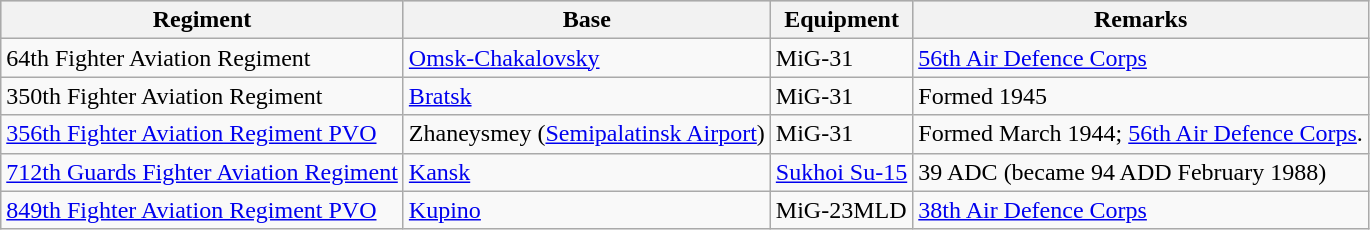<table class="wikitable">
<tr style="background:#ccc;">
<th>Regiment</th>
<th>Base</th>
<th>Equipment</th>
<th>Remarks</th>
</tr>
<tr>
<td>64th Fighter Aviation Regiment</td>
<td><a href='#'>Omsk-Chakalovsky</a></td>
<td>MiG-31</td>
<td><a href='#'>56th Air Defence Corps</a></td>
</tr>
<tr>
<td>350th Fighter Aviation Regiment</td>
<td><a href='#'>Bratsk</a></td>
<td>MiG-31</td>
<td>Formed 1945</td>
</tr>
<tr>
<td><a href='#'>356th Fighter Aviation Regiment PVO</a></td>
<td>Zhaneysmey (<a href='#'>Semipalatinsk Airport</a>)</td>
<td>MiG-31</td>
<td>Formed March 1944; <a href='#'>56th Air Defence Corps</a>.</td>
</tr>
<tr>
<td><a href='#'>712th Guards Fighter Aviation Regiment</a></td>
<td><a href='#'>Kansk</a></td>
<td><a href='#'>Sukhoi Su-15</a></td>
<td>39 ADC (became 94 ADD February 1988)</td>
</tr>
<tr>
<td><a href='#'>849th Fighter Aviation Regiment PVO</a></td>
<td><a href='#'>Kupino</a></td>
<td>MiG-23MLD</td>
<td><a href='#'>38th Air Defence Corps</a></td>
</tr>
</table>
